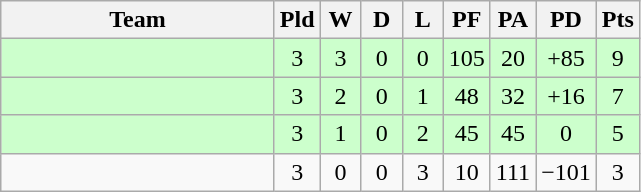<table class="wikitable" style="text-align:center;">
<tr>
<th width=175>Team</th>
<th width=20 abbr="Played">Pld</th>
<th width=20 abbr="Won">W</th>
<th width=20 abbr="Drawn">D</th>
<th width=20 abbr="Lost">L</th>
<th width=20 abbr="Points for">PF</th>
<th width=20 abbr="Points against">PA</th>
<th width=25 abbr="Points difference">PD</th>
<th width=20 abbr="Points">Pts</th>
</tr>
<tr bgcolor=ccffcc>
<td style="text-align:left;"></td>
<td>3</td>
<td>3</td>
<td>0</td>
<td>0</td>
<td>105</td>
<td>20</td>
<td>+85</td>
<td>9</td>
</tr>
<tr bgcolor=ccffcc>
<td style="text-align:left;"></td>
<td>3</td>
<td>2</td>
<td>0</td>
<td>1</td>
<td>48</td>
<td>32</td>
<td>+16</td>
<td>7</td>
</tr>
<tr bgcolor=ccffcc>
<td style="text-align:left;"></td>
<td>3</td>
<td>1</td>
<td>0</td>
<td>2</td>
<td>45</td>
<td>45</td>
<td>0</td>
<td>5</td>
</tr>
<tr>
<td style="text-align:left;"></td>
<td>3</td>
<td>0</td>
<td>0</td>
<td>3</td>
<td>10</td>
<td>111</td>
<td>−101</td>
<td>3</td>
</tr>
</table>
